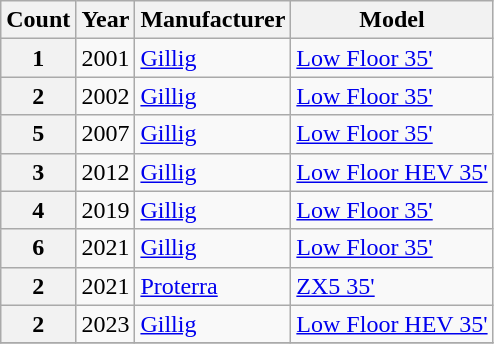<table class="wikitable sortable">
<tr>
<th>Count</th>
<th>Year</th>
<th>Manufacturer</th>
<th>Model</th>
</tr>
<tr>
<th>1</th>
<td>2001</td>
<td><a href='#'>Gillig</a></td>
<td><a href='#'>Low Floor 35'</a></td>
</tr>
<tr>
<th>2</th>
<td>2002</td>
<td><a href='#'>Gillig</a></td>
<td><a href='#'>Low Floor 35'</a></td>
</tr>
<tr>
<th>5</th>
<td>2007</td>
<td><a href='#'>Gillig</a></td>
<td><a href='#'>Low Floor 35'</a></td>
</tr>
<tr>
<th>3</th>
<td>2012</td>
<td><a href='#'>Gillig</a></td>
<td><a href='#'>Low Floor HEV 35'</a></td>
</tr>
<tr>
<th>4</th>
<td>2019</td>
<td><a href='#'>Gillig</a></td>
<td><a href='#'>Low Floor 35'</a></td>
</tr>
<tr>
<th>6</th>
<td>2021</td>
<td><a href='#'>Gillig</a></td>
<td><a href='#'>Low Floor 35'</a></td>
</tr>
<tr>
<th>2</th>
<td>2021</td>
<td><a href='#'>Proterra</a></td>
<td><a href='#'>ZX5 35'</a></td>
</tr>
<tr>
<th>2</th>
<td>2023</td>
<td><a href='#'>Gillig</a></td>
<td><a href='#'>Low Floor HEV 35'</a></td>
</tr>
<tr>
</tr>
</table>
